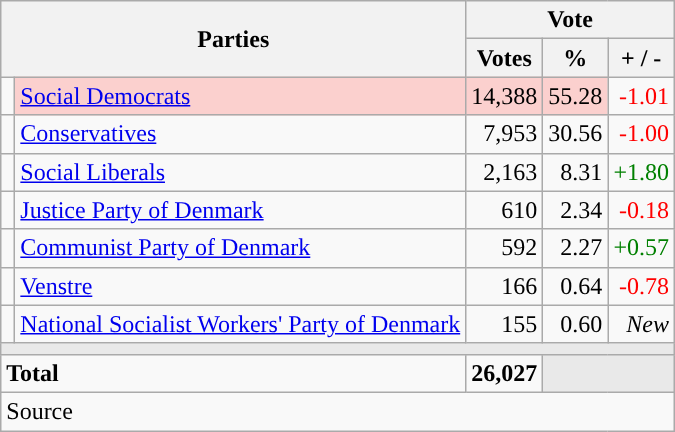<table class="wikitable" style="text-align:right;">
<tr>
<th style="text-align:centre;" rowspan="2" colspan="2" width="225">Parties</th>
<th colspan="3">Vote</th>
</tr>
<tr>
<th width="15">Votes</th>
<th width="15">%</th>
<th width="15">+ / -</th>
</tr>
<tr>
<td width="2" style="color:inherit;background:"></td>
<td bgcolor=#fbd0ce  align="left"><a href='#'>Social Democrats</a></td>
<td bgcolor=#fbd0ce>14,388</td>
<td bgcolor=#fbd0ce>55.28</td>
<td style=color:red;>-1.01</td>
</tr>
<tr>
<td width="2" style="color:inherit;background:"></td>
<td align="left"><a href='#'>Conservatives</a></td>
<td>7,953</td>
<td>30.56</td>
<td style=color:red;>-1.00</td>
</tr>
<tr>
<td width="2" style="color:inherit;background:"></td>
<td align="left"><a href='#'>Social Liberals</a></td>
<td>2,163</td>
<td>8.31</td>
<td style=color:green;>+1.80</td>
</tr>
<tr>
<td width="2" style="color:inherit;background:"></td>
<td align="left"><a href='#'>Justice Party of Denmark</a></td>
<td>610</td>
<td>2.34</td>
<td style=color:red;>-0.18</td>
</tr>
<tr>
<td width="2" style="color:inherit;background:"></td>
<td align="left"><a href='#'>Communist Party of Denmark</a></td>
<td>592</td>
<td>2.27</td>
<td style=color:green;>+0.57</td>
</tr>
<tr>
<td width="2" style="color:inherit;background:"></td>
<td align="left"><a href='#'>Venstre</a></td>
<td>166</td>
<td>0.64</td>
<td style=color:red;>-0.78</td>
</tr>
<tr>
<td width="2" style="color:inherit;background:"></td>
<td align="left"><a href='#'>National Socialist Workers' Party of Denmark</a></td>
<td>155</td>
<td>0.60</td>
<td><em>New</em></td>
</tr>
<tr>
<td colspan="7" bgcolor="#E9E9E9"></td>
</tr>
<tr>
<td align="left" colspan="2"><strong>Total</strong></td>
<td><strong>26,027</strong></td>
<td bgcolor="#E9E9E9" colspan="2"></td>
</tr>
<tr>
<td align="left" colspan="6">Source</td>
</tr>
</table>
